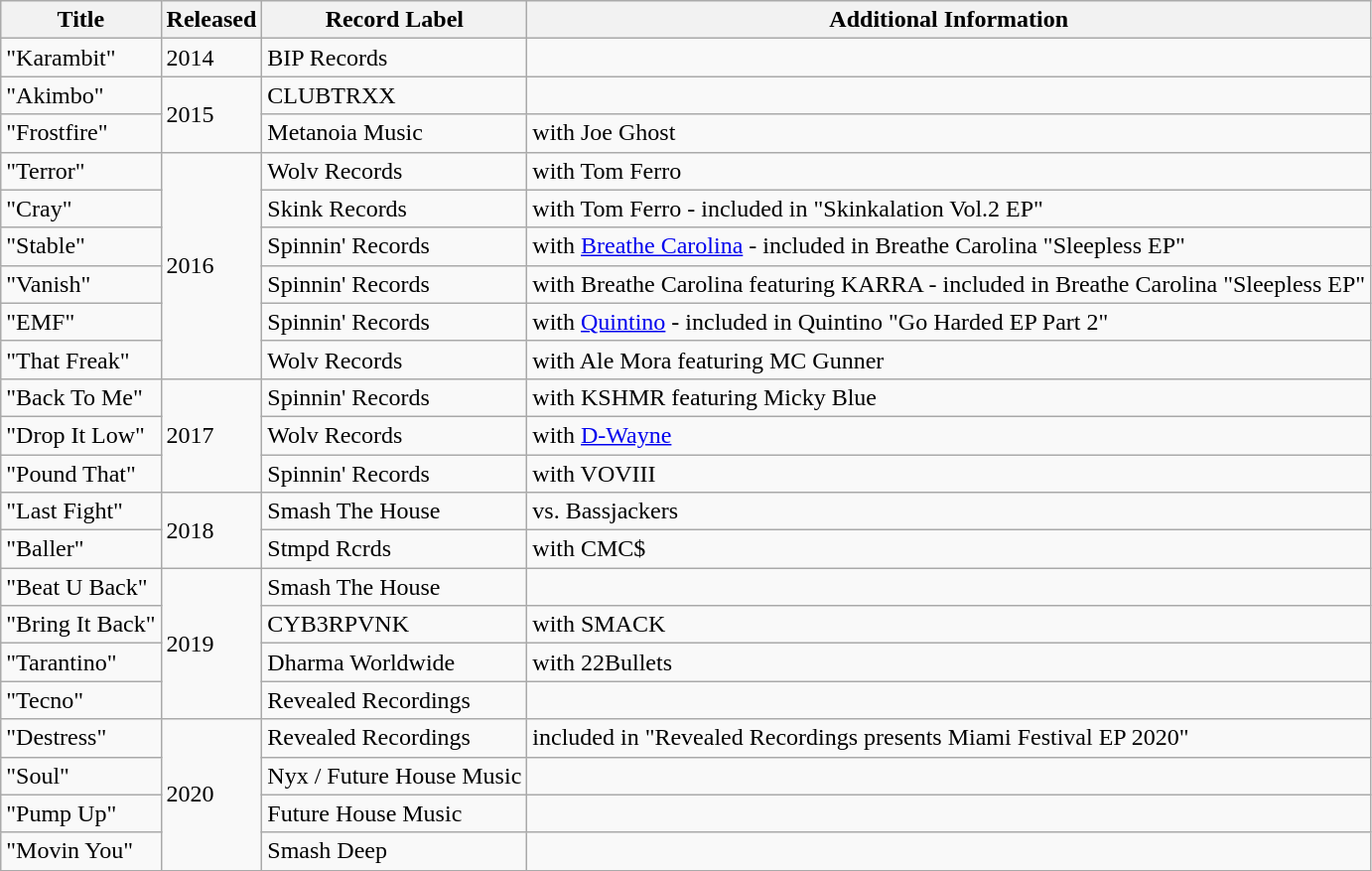<table class="wikitable plainrowheaders">
<tr>
<th>Title</th>
<th>Released</th>
<th>Record Label</th>
<th>Additional Information</th>
</tr>
<tr>
<td>"Karambit"</td>
<td>2014</td>
<td>BIP Records</td>
<td></td>
</tr>
<tr>
<td>"Akimbo"</td>
<td rowspan="2">2015</td>
<td>CLUBTRXX</td>
<td></td>
</tr>
<tr>
<td>"Frostfire"</td>
<td>Metanoia Music</td>
<td>with Joe Ghost</td>
</tr>
<tr>
<td>"Terror"</td>
<td rowspan="6">2016</td>
<td>Wolv Records</td>
<td>with Tom Ferro</td>
</tr>
<tr>
<td>"Cray"</td>
<td>Skink Records</td>
<td>with Tom Ferro - included in "Skinkalation Vol.2 EP"</td>
</tr>
<tr>
<td>"Stable"</td>
<td>Spinnin' Records</td>
<td>with <a href='#'>Breathe Carolina</a> - included in Breathe Carolina "Sleepless EP"</td>
</tr>
<tr>
<td>"Vanish"</td>
<td>Spinnin' Records</td>
<td>with Breathe Carolina featuring KARRA - included in Breathe Carolina "Sleepless EP"</td>
</tr>
<tr>
<td>"EMF"</td>
<td>Spinnin' Records</td>
<td>with <a href='#'>Quintino</a> - included in Quintino "Go Harded EP Part 2"</td>
</tr>
<tr>
<td>"That Freak"</td>
<td>Wolv Records</td>
<td>with Ale Mora featuring MC Gunner</td>
</tr>
<tr>
<td>"Back To Me"</td>
<td rowspan="3">2017</td>
<td>Spinnin' Records</td>
<td>with KSHMR featuring Micky Blue</td>
</tr>
<tr>
<td>"Drop It Low"</td>
<td>Wolv Records</td>
<td>with <a href='#'>D-Wayne</a></td>
</tr>
<tr>
<td>"Pound That"</td>
<td>Spinnin' Records</td>
<td>with VOVIII</td>
</tr>
<tr>
<td>"Last Fight"</td>
<td rowspan="2">2018</td>
<td>Smash The House</td>
<td>vs. Bassjackers</td>
</tr>
<tr>
<td>"Baller"</td>
<td>Stmpd Rcrds</td>
<td>with CMC$</td>
</tr>
<tr>
<td>"Beat U Back"</td>
<td rowspan="4">2019</td>
<td>Smash The House</td>
<td></td>
</tr>
<tr>
<td>"Bring It Back"</td>
<td>CYB3RPVNK</td>
<td>with SMACK</td>
</tr>
<tr>
<td>"Tarantino"</td>
<td>Dharma Worldwide</td>
<td>with 22Bullets</td>
</tr>
<tr>
<td>"Tecno"</td>
<td>Revealed Recordings</td>
<td></td>
</tr>
<tr>
<td>"Destress"</td>
<td rowspan="4">2020</td>
<td>Revealed Recordings</td>
<td>included in "Revealed Recordings presents Miami Festival EP 2020"</td>
</tr>
<tr>
<td>"Soul"</td>
<td>Nyx / Future House Music</td>
<td></td>
</tr>
<tr>
<td>"Pump Up"</td>
<td>Future House Music</td>
<td></td>
</tr>
<tr>
<td>"Movin You"</td>
<td>Smash Deep</td>
<td></td>
</tr>
</table>
